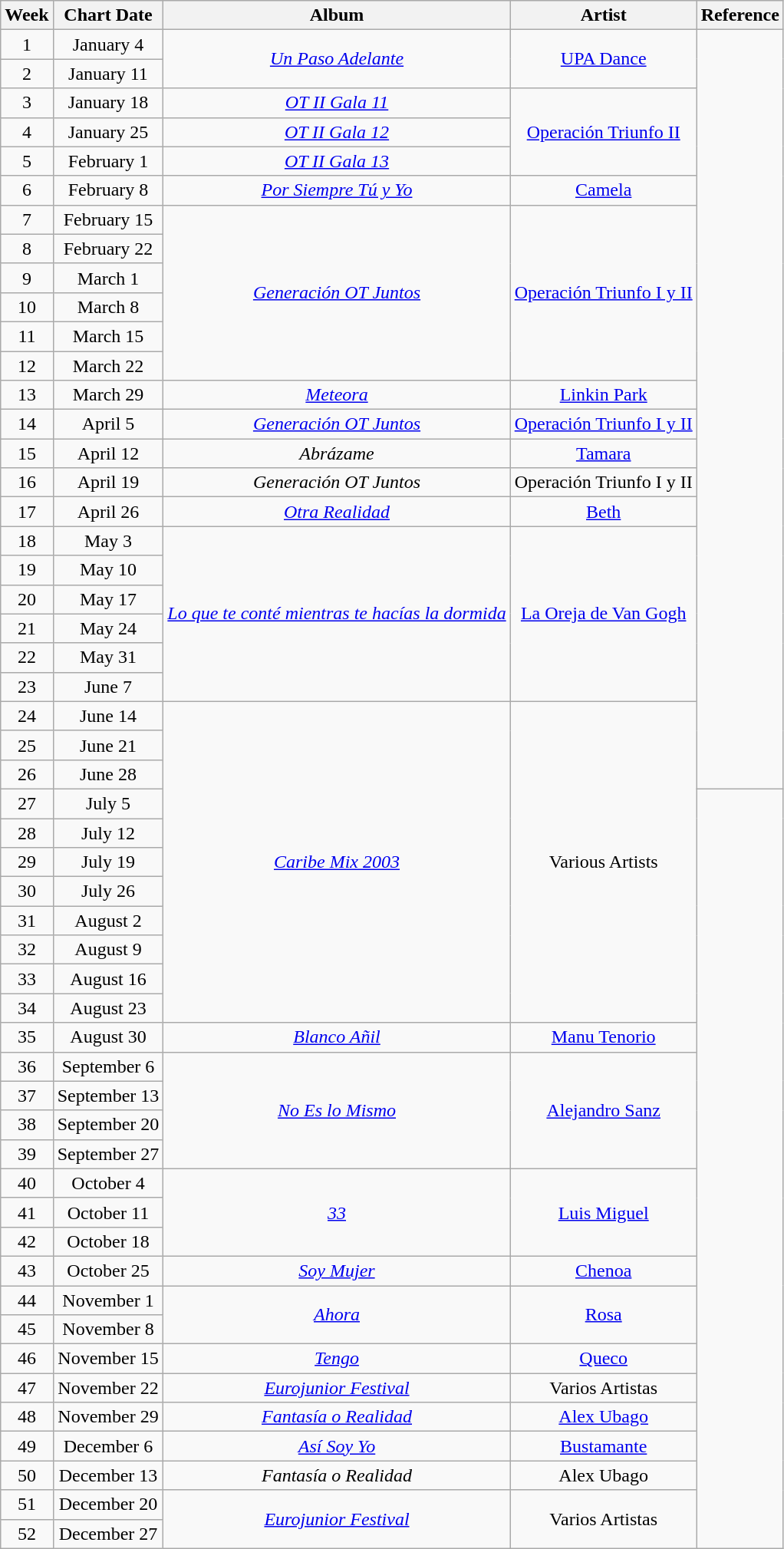<table class="wikitable" style="text-align: center">
<tr>
<th width="">Week</th>
<th width="">Chart Date</th>
<th width="">Album</th>
<th width="">Artist</th>
<th width="" class="unsortable">Reference</th>
</tr>
<tr>
<td>1</td>
<td>January 4</td>
<td rowspan="2"><em><a href='#'>Un Paso Adelante</a></em></td>
<td rowspan="2"><a href='#'>UPA Dance</a></td>
<td rowspan="26"></td>
</tr>
<tr>
<td>2</td>
<td>January 11</td>
</tr>
<tr>
<td>3</td>
<td>January 18</td>
<td><em><a href='#'>OT II Gala 11</a></em></td>
<td rowspan="3"><a href='#'>Operación Triunfo II</a></td>
</tr>
<tr>
<td>4</td>
<td>January 25</td>
<td><em><a href='#'>OT II Gala 12</a></em></td>
</tr>
<tr>
<td>5</td>
<td>February 1</td>
<td><em><a href='#'>OT II Gala 13</a></em></td>
</tr>
<tr>
<td>6</td>
<td>February 8</td>
<td><em><a href='#'>Por Siempre Tú y Yo</a></em></td>
<td><a href='#'>Camela</a></td>
</tr>
<tr>
<td>7</td>
<td>February 15</td>
<td rowspan = "6"><em><a href='#'>Generación OT Juntos</a></em></td>
<td rowspan = "6"><a href='#'>Operación Triunfo I y II</a></td>
</tr>
<tr>
<td>8</td>
<td>February 22</td>
</tr>
<tr>
<td>9</td>
<td>March 1</td>
</tr>
<tr>
<td>10</td>
<td>March 8</td>
</tr>
<tr>
<td>11</td>
<td>March 15</td>
</tr>
<tr>
<td>12</td>
<td>March 22</td>
</tr>
<tr>
<td>13</td>
<td>March 29</td>
<td><em><a href='#'>Meteora</a></em></td>
<td><a href='#'>Linkin Park</a></td>
</tr>
<tr>
<td>14</td>
<td>April 5</td>
<td><em><a href='#'>Generación OT Juntos</a></em></td>
<td><a href='#'>Operación Triunfo I y II</a></td>
</tr>
<tr>
<td>15</td>
<td>April 12</td>
<td><em>Abrázame</em></td>
<td><a href='#'>Tamara</a></td>
</tr>
<tr>
<td>16</td>
<td>April 19</td>
<td><em>Generación OT Juntos</em></td>
<td>Operación Triunfo I y II</td>
</tr>
<tr>
<td>17</td>
<td>April 26</td>
<td><em><a href='#'>Otra Realidad</a></em></td>
<td><a href='#'>Beth</a></td>
</tr>
<tr>
<td>18</td>
<td>May 3</td>
<td rowspan="6"><em><a href='#'>Lo que te conté mientras te hacías la dormida</a></em></td>
<td rowspan="6"><a href='#'>La Oreja de Van Gogh</a></td>
</tr>
<tr>
<td>19</td>
<td>May 10</td>
</tr>
<tr>
<td>20</td>
<td>May 17</td>
</tr>
<tr>
<td>21</td>
<td>May 24</td>
</tr>
<tr>
<td>22</td>
<td>May 31</td>
</tr>
<tr>
<td>23</td>
<td>June 7</td>
</tr>
<tr>
<td>24</td>
<td>June 14</td>
<td rowspan="11"><em><a href='#'>Caribe Mix 2003</a></em></td>
<td rowspan="11">Various Artists</td>
</tr>
<tr>
<td>25</td>
<td>June 21</td>
</tr>
<tr>
<td>26</td>
<td>June 28</td>
</tr>
<tr>
<td>27</td>
<td>July 5</td>
<td rowspan="26"></td>
</tr>
<tr>
<td>28</td>
<td>July 12</td>
</tr>
<tr>
<td>29</td>
<td>July 19</td>
</tr>
<tr>
<td>30</td>
<td>July 26</td>
</tr>
<tr>
<td>31</td>
<td>August 2</td>
</tr>
<tr>
<td>32</td>
<td>August 9</td>
</tr>
<tr>
<td>33</td>
<td>August 16</td>
</tr>
<tr>
<td>34</td>
<td>August 23</td>
</tr>
<tr>
<td>35</td>
<td>August 30</td>
<td><em><a href='#'>Blanco Añil</a></em></td>
<td><a href='#'>Manu Tenorio</a></td>
</tr>
<tr>
<td>36</td>
<td>September 6</td>
<td rowspan="4"><em><a href='#'>No Es lo Mismo</a></em></td>
<td rowspan="4"><a href='#'>Alejandro Sanz</a></td>
</tr>
<tr>
<td>37</td>
<td>September 13</td>
</tr>
<tr>
<td>38</td>
<td>September 20</td>
</tr>
<tr>
<td>39</td>
<td>September 27</td>
</tr>
<tr>
<td>40</td>
<td>October 4</td>
<td rowspan="3"><em><a href='#'>33</a></em></td>
<td rowspan="3"><a href='#'>Luis Miguel</a></td>
</tr>
<tr>
<td>41</td>
<td>October 11</td>
</tr>
<tr>
<td>42</td>
<td>October 18</td>
</tr>
<tr>
<td>43</td>
<td>October 25</td>
<td><em><a href='#'>Soy Mujer</a></em></td>
<td><a href='#'>Chenoa</a></td>
</tr>
<tr>
<td>44</td>
<td>November 1</td>
<td rowspan="2"><em><a href='#'>Ahora</a></em></td>
<td rowspan="2"><a href='#'>Rosa</a></td>
</tr>
<tr>
<td>45</td>
<td>November 8</td>
</tr>
<tr>
<td>46</td>
<td>November 15</td>
<td><em><a href='#'>Tengo</a></em></td>
<td><a href='#'>Queco</a></td>
</tr>
<tr>
<td>47</td>
<td>November 22</td>
<td><em><a href='#'>Eurojunior Festival</a></em></td>
<td>Varios Artistas</td>
</tr>
<tr>
<td>48</td>
<td>November 29</td>
<td><em><a href='#'>Fantasía o Realidad</a></em></td>
<td><a href='#'>Alex Ubago</a></td>
</tr>
<tr>
<td>49</td>
<td>December 6</td>
<td><em><a href='#'>Así Soy Yo</a></em></td>
<td><a href='#'>Bustamante</a></td>
</tr>
<tr>
<td>50</td>
<td>December 13</td>
<td><em>Fantasía o Realidad</em></td>
<td>Alex Ubago</td>
</tr>
<tr>
<td>51</td>
<td>December 20</td>
<td rowspan="2"><em><a href='#'>Eurojunior Festival</a></em></td>
<td rowspan="2">Varios Artistas</td>
</tr>
<tr>
<td>52</td>
<td>December 27</td>
</tr>
</table>
